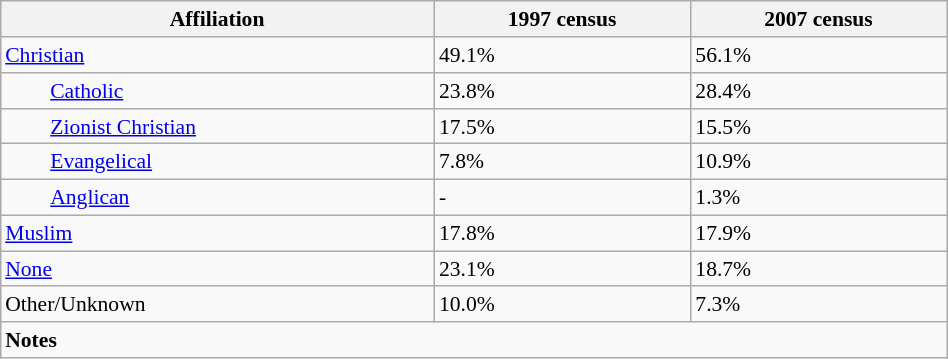<table class="wikitable" border="1" style="width: 50%; float:right; font-size:90%;">
<tr>
<th>Affiliation</th>
<th>1997 census</th>
<th>2007 census</th>
</tr>
<tr>
<td><a href='#'>Christian</a></td>
<td>49.1%</td>
<td>56.1%</td>
</tr>
<tr>
<td style="text-align:left; text-indent:30px;"><a href='#'>Catholic</a></td>
<td>23.8%</td>
<td>28.4%</td>
</tr>
<tr>
<td style="text-align:left; text-indent:30px;"><a href='#'>Zionist Christian</a></td>
<td>17.5%</td>
<td>15.5%</td>
</tr>
<tr>
<td style="text-align:left; text-indent:30px;"><a href='#'>Evangelical</a></td>
<td>7.8%</td>
<td>10.9%</td>
</tr>
<tr>
<td style="text-align:left; text-indent:30px;"><a href='#'>Anglican</a></td>
<td>-</td>
<td>1.3%</td>
</tr>
<tr>
<td><a href='#'>Muslim</a></td>
<td>17.8%</td>
<td>17.9%</td>
</tr>
<tr>
<td><a href='#'>None</a></td>
<td>23.1%</td>
<td>18.7%</td>
</tr>
<tr>
<td>Other/Unknown</td>
<td>10.0%</td>
<td>7.3%</td>
</tr>
<tr>
<td colspan="3"><strong>Notes</strong><br></td>
</tr>
</table>
